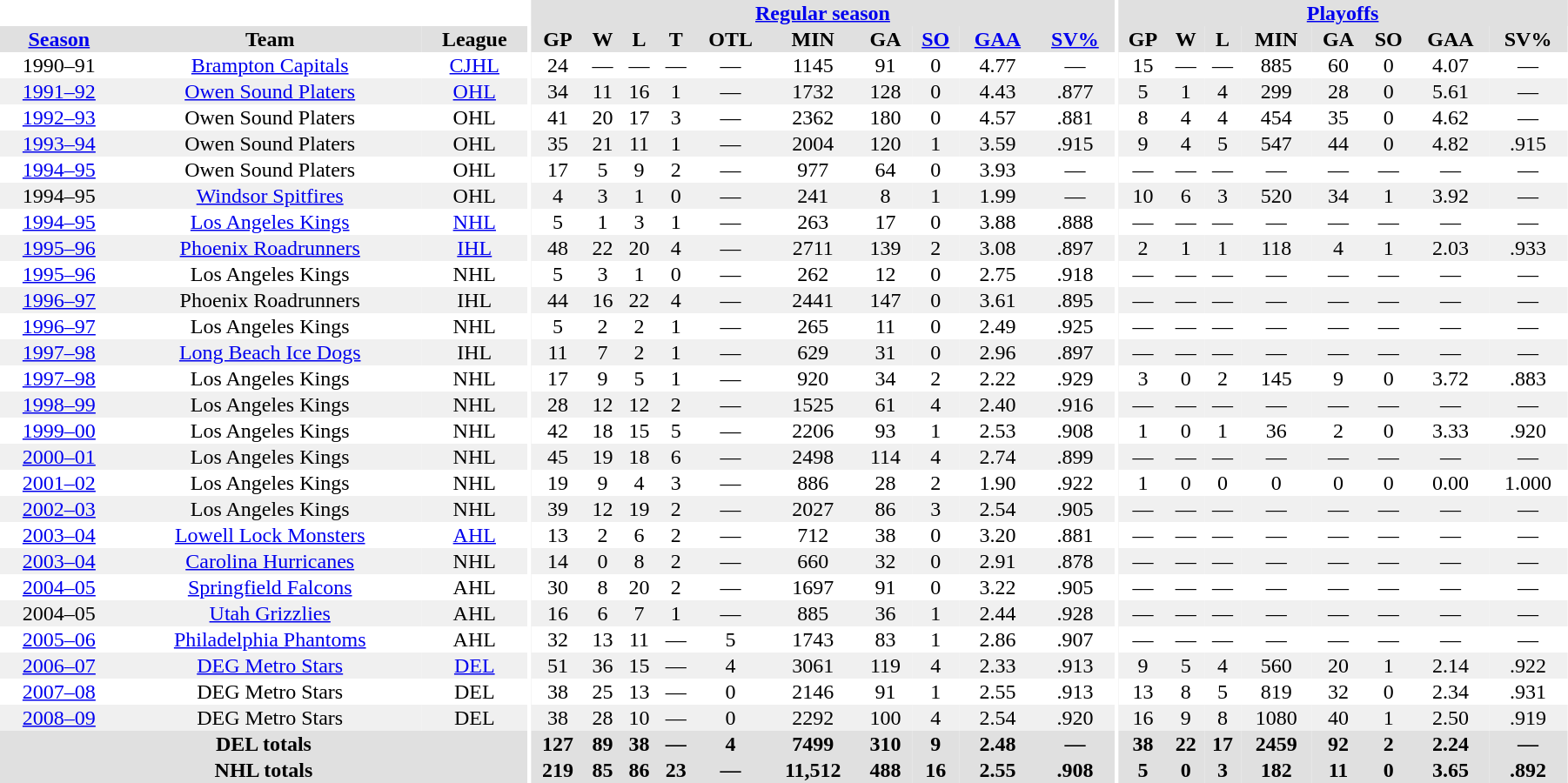<table border="0" cellpadding="1" cellspacing="0" style="width:95%; text-align:center;">
<tr bgcolor="#e0e0e0">
<th colspan="3" bgcolor="#ffffff"></th>
<th rowspan="99" bgcolor="#ffffff"></th>
<th colspan="10" bgcolor="#e0e0e0"><a href='#'>Regular season</a></th>
<th rowspan="99" bgcolor="#ffffff"></th>
<th colspan="8" bgcolor="#e0e0e0"><a href='#'>Playoffs</a></th>
</tr>
<tr bgcolor="#e0e0e0">
<th><a href='#'>Season</a></th>
<th>Team</th>
<th>League</th>
<th>GP</th>
<th>W</th>
<th>L</th>
<th>T</th>
<th>OTL</th>
<th>MIN</th>
<th>GA</th>
<th><a href='#'>SO</a></th>
<th><a href='#'>GAA</a></th>
<th><a href='#'>SV%</a></th>
<th>GP</th>
<th>W</th>
<th>L</th>
<th>MIN</th>
<th>GA</th>
<th>SO</th>
<th>GAA</th>
<th>SV%</th>
</tr>
<tr>
<td>1990–91</td>
<td><a href='#'>Brampton Capitals</a></td>
<td><a href='#'>CJHL</a></td>
<td>24</td>
<td>—</td>
<td>—</td>
<td>—</td>
<td>—</td>
<td>1145</td>
<td>91</td>
<td>0</td>
<td>4.77</td>
<td>—</td>
<td>15</td>
<td>—</td>
<td>—</td>
<td>885</td>
<td>60</td>
<td>0</td>
<td>4.07</td>
<td>—</td>
</tr>
<tr bgcolor="#f0f0f0">
<td><a href='#'>1991–92</a></td>
<td><a href='#'>Owen Sound Platers</a></td>
<td><a href='#'>OHL</a></td>
<td>34</td>
<td>11</td>
<td>16</td>
<td>1</td>
<td>—</td>
<td>1732</td>
<td>128</td>
<td>0</td>
<td>4.43</td>
<td>.877</td>
<td>5</td>
<td>1</td>
<td>4</td>
<td>299</td>
<td>28</td>
<td>0</td>
<td>5.61</td>
<td>—</td>
</tr>
<tr>
<td><a href='#'>1992–93</a></td>
<td>Owen Sound Platers</td>
<td>OHL</td>
<td>41</td>
<td>20</td>
<td>17</td>
<td>3</td>
<td>—</td>
<td>2362</td>
<td>180</td>
<td>0</td>
<td>4.57</td>
<td>.881</td>
<td>8</td>
<td>4</td>
<td>4</td>
<td>454</td>
<td>35</td>
<td>0</td>
<td>4.62</td>
<td>—</td>
</tr>
<tr bgcolor="#f0f0f0">
<td><a href='#'>1993–94</a></td>
<td>Owen Sound Platers</td>
<td>OHL</td>
<td>35</td>
<td>21</td>
<td>11</td>
<td>1</td>
<td>—</td>
<td>2004</td>
<td>120</td>
<td>1</td>
<td>3.59</td>
<td>.915</td>
<td>9</td>
<td>4</td>
<td>5</td>
<td>547</td>
<td>44</td>
<td>0</td>
<td>4.82</td>
<td>.915</td>
</tr>
<tr>
<td><a href='#'>1994–95</a></td>
<td>Owen Sound Platers</td>
<td>OHL</td>
<td>17</td>
<td>5</td>
<td>9</td>
<td>2</td>
<td>—</td>
<td>977</td>
<td>64</td>
<td>0</td>
<td>3.93</td>
<td>—</td>
<td>—</td>
<td>—</td>
<td>—</td>
<td>—</td>
<td>—</td>
<td>—</td>
<td>—</td>
<td>—</td>
</tr>
<tr bgcolor="#f0f0f0">
<td>1994–95</td>
<td><a href='#'>Windsor Spitfires</a></td>
<td>OHL</td>
<td>4</td>
<td>3</td>
<td>1</td>
<td>0</td>
<td>—</td>
<td>241</td>
<td>8</td>
<td>1</td>
<td>1.99</td>
<td>—</td>
<td>10</td>
<td>6</td>
<td>3</td>
<td>520</td>
<td>34</td>
<td>1</td>
<td>3.92</td>
<td>—</td>
</tr>
<tr>
<td><a href='#'>1994–95</a></td>
<td><a href='#'>Los Angeles Kings</a></td>
<td><a href='#'>NHL</a></td>
<td>5</td>
<td>1</td>
<td>3</td>
<td>1</td>
<td>—</td>
<td>263</td>
<td>17</td>
<td>0</td>
<td>3.88</td>
<td>.888</td>
<td>—</td>
<td>—</td>
<td>—</td>
<td>—</td>
<td>—</td>
<td>—</td>
<td>—</td>
<td>—</td>
</tr>
<tr bgcolor="#f0f0f0">
<td><a href='#'>1995–96</a></td>
<td><a href='#'>Phoenix Roadrunners</a></td>
<td><a href='#'>IHL</a></td>
<td>48</td>
<td>22</td>
<td>20</td>
<td>4</td>
<td>—</td>
<td>2711</td>
<td>139</td>
<td>2</td>
<td>3.08</td>
<td>.897</td>
<td>2</td>
<td>1</td>
<td>1</td>
<td>118</td>
<td>4</td>
<td>1</td>
<td>2.03</td>
<td>.933</td>
</tr>
<tr>
<td><a href='#'>1995–96</a></td>
<td>Los Angeles Kings</td>
<td>NHL</td>
<td>5</td>
<td>3</td>
<td>1</td>
<td>0</td>
<td>—</td>
<td>262</td>
<td>12</td>
<td>0</td>
<td>2.75</td>
<td>.918</td>
<td>—</td>
<td>—</td>
<td>—</td>
<td>—</td>
<td>—</td>
<td>—</td>
<td>—</td>
<td>—</td>
</tr>
<tr bgcolor="#f0f0f0">
<td><a href='#'>1996–97</a></td>
<td>Phoenix Roadrunners</td>
<td>IHL</td>
<td>44</td>
<td>16</td>
<td>22</td>
<td>4</td>
<td>—</td>
<td>2441</td>
<td>147</td>
<td>0</td>
<td>3.61</td>
<td>.895</td>
<td>—</td>
<td>—</td>
<td>—</td>
<td>—</td>
<td>—</td>
<td>—</td>
<td>—</td>
<td>—</td>
</tr>
<tr>
<td><a href='#'>1996–97</a></td>
<td>Los Angeles Kings</td>
<td>NHL</td>
<td>5</td>
<td>2</td>
<td>2</td>
<td>1</td>
<td>—</td>
<td>265</td>
<td>11</td>
<td>0</td>
<td>2.49</td>
<td>.925</td>
<td>—</td>
<td>—</td>
<td>—</td>
<td>—</td>
<td>—</td>
<td>—</td>
<td>—</td>
<td>—</td>
</tr>
<tr bgcolor="#f0f0f0">
<td><a href='#'>1997–98</a></td>
<td><a href='#'>Long Beach Ice Dogs</a></td>
<td>IHL</td>
<td>11</td>
<td>7</td>
<td>2</td>
<td>1</td>
<td>—</td>
<td>629</td>
<td>31</td>
<td>0</td>
<td>2.96</td>
<td>.897</td>
<td>—</td>
<td>—</td>
<td>—</td>
<td>—</td>
<td>—</td>
<td>—</td>
<td>—</td>
<td>—</td>
</tr>
<tr>
<td><a href='#'>1997–98</a></td>
<td>Los Angeles Kings</td>
<td>NHL</td>
<td>17</td>
<td>9</td>
<td>5</td>
<td>1</td>
<td>—</td>
<td>920</td>
<td>34</td>
<td>2</td>
<td>2.22</td>
<td>.929</td>
<td>3</td>
<td>0</td>
<td>2</td>
<td>145</td>
<td>9</td>
<td>0</td>
<td>3.72</td>
<td>.883</td>
</tr>
<tr bgcolor="#f0f0f0">
<td><a href='#'>1998–99</a></td>
<td>Los Angeles Kings</td>
<td>NHL</td>
<td>28</td>
<td>12</td>
<td>12</td>
<td>2</td>
<td>—</td>
<td>1525</td>
<td>61</td>
<td>4</td>
<td>2.40</td>
<td>.916</td>
<td>—</td>
<td>—</td>
<td>—</td>
<td>—</td>
<td>—</td>
<td>—</td>
<td>—</td>
<td>—</td>
</tr>
<tr>
<td><a href='#'>1999–00</a></td>
<td>Los Angeles Kings</td>
<td>NHL</td>
<td>42</td>
<td>18</td>
<td>15</td>
<td>5</td>
<td>—</td>
<td>2206</td>
<td>93</td>
<td>1</td>
<td>2.53</td>
<td>.908</td>
<td>1</td>
<td>0</td>
<td>1</td>
<td>36</td>
<td>2</td>
<td>0</td>
<td>3.33</td>
<td>.920</td>
</tr>
<tr bgcolor="#f0f0f0">
<td><a href='#'>2000–01</a></td>
<td>Los Angeles Kings</td>
<td>NHL</td>
<td>45</td>
<td>19</td>
<td>18</td>
<td>6</td>
<td>—</td>
<td>2498</td>
<td>114</td>
<td>4</td>
<td>2.74</td>
<td>.899</td>
<td>—</td>
<td>—</td>
<td>—</td>
<td>—</td>
<td>—</td>
<td>—</td>
<td>—</td>
<td>—</td>
</tr>
<tr>
<td><a href='#'>2001–02</a></td>
<td>Los Angeles Kings</td>
<td>NHL</td>
<td>19</td>
<td>9</td>
<td>4</td>
<td>3</td>
<td>—</td>
<td>886</td>
<td>28</td>
<td>2</td>
<td>1.90</td>
<td>.922</td>
<td>1</td>
<td>0</td>
<td>0</td>
<td>0</td>
<td>0</td>
<td>0</td>
<td>0.00</td>
<td>1.000</td>
</tr>
<tr bgcolor="#f0f0f0">
<td><a href='#'>2002–03</a></td>
<td>Los Angeles Kings</td>
<td>NHL</td>
<td>39</td>
<td>12</td>
<td>19</td>
<td>2</td>
<td>—</td>
<td>2027</td>
<td>86</td>
<td>3</td>
<td>2.54</td>
<td>.905</td>
<td>—</td>
<td>—</td>
<td>—</td>
<td>—</td>
<td>—</td>
<td>—</td>
<td>—</td>
<td>—</td>
</tr>
<tr>
<td><a href='#'>2003–04</a></td>
<td><a href='#'>Lowell Lock Monsters</a></td>
<td><a href='#'>AHL</a></td>
<td>13</td>
<td>2</td>
<td>6</td>
<td>2</td>
<td>—</td>
<td>712</td>
<td>38</td>
<td>0</td>
<td>3.20</td>
<td>.881</td>
<td>—</td>
<td>—</td>
<td>—</td>
<td>—</td>
<td>—</td>
<td>—</td>
<td>—</td>
<td>—</td>
</tr>
<tr bgcolor="#f0f0f0">
<td><a href='#'>2003–04</a></td>
<td><a href='#'>Carolina Hurricanes</a></td>
<td>NHL</td>
<td>14</td>
<td>0</td>
<td>8</td>
<td>2</td>
<td>—</td>
<td>660</td>
<td>32</td>
<td>0</td>
<td>2.91</td>
<td>.878</td>
<td>—</td>
<td>—</td>
<td>—</td>
<td>—</td>
<td>—</td>
<td>—</td>
<td>—</td>
<td>—</td>
</tr>
<tr>
<td><a href='#'>2004–05</a></td>
<td><a href='#'>Springfield Falcons</a></td>
<td>AHL</td>
<td>30</td>
<td>8</td>
<td>20</td>
<td>2</td>
<td>—</td>
<td>1697</td>
<td>91</td>
<td>0</td>
<td>3.22</td>
<td>.905</td>
<td>—</td>
<td>—</td>
<td>—</td>
<td>—</td>
<td>—</td>
<td>—</td>
<td>—</td>
<td>—</td>
</tr>
<tr bgcolor="#f0f0f0">
<td>2004–05</td>
<td><a href='#'>Utah Grizzlies</a></td>
<td>AHL</td>
<td>16</td>
<td>6</td>
<td>7</td>
<td>1</td>
<td>—</td>
<td>885</td>
<td>36</td>
<td>1</td>
<td>2.44</td>
<td>.928</td>
<td>—</td>
<td>—</td>
<td>—</td>
<td>—</td>
<td>—</td>
<td>—</td>
<td>—</td>
<td>—</td>
</tr>
<tr>
<td><a href='#'>2005–06</a></td>
<td><a href='#'>Philadelphia Phantoms</a></td>
<td>AHL</td>
<td>32</td>
<td>13</td>
<td>11</td>
<td>—</td>
<td>5</td>
<td>1743</td>
<td>83</td>
<td>1</td>
<td>2.86</td>
<td>.907</td>
<td>—</td>
<td>—</td>
<td>—</td>
<td>—</td>
<td>—</td>
<td>—</td>
<td>—</td>
<td>—</td>
</tr>
<tr bgcolor="#f0f0f0">
<td><a href='#'>2006–07</a></td>
<td><a href='#'>DEG Metro Stars</a></td>
<td><a href='#'>DEL</a></td>
<td>51</td>
<td>36</td>
<td>15</td>
<td>—</td>
<td>4</td>
<td>3061</td>
<td>119</td>
<td>4</td>
<td>2.33</td>
<td>.913</td>
<td>9</td>
<td>5</td>
<td>4</td>
<td>560</td>
<td>20</td>
<td>1</td>
<td>2.14</td>
<td>.922</td>
</tr>
<tr>
<td><a href='#'>2007–08</a></td>
<td>DEG Metro Stars</td>
<td>DEL</td>
<td>38</td>
<td>25</td>
<td>13</td>
<td>—</td>
<td>0</td>
<td>2146</td>
<td>91</td>
<td>1</td>
<td>2.55</td>
<td>.913</td>
<td>13</td>
<td>8</td>
<td>5</td>
<td>819</td>
<td>32</td>
<td>0</td>
<td>2.34</td>
<td>.931</td>
</tr>
<tr bgcolor="#f0f0f0">
<td><a href='#'>2008–09</a></td>
<td>DEG Metro Stars</td>
<td>DEL</td>
<td>38</td>
<td>28</td>
<td>10</td>
<td>—</td>
<td>0</td>
<td>2292</td>
<td>100</td>
<td>4</td>
<td>2.54</td>
<td>.920</td>
<td>16</td>
<td>9</td>
<td>8</td>
<td>1080</td>
<td>40</td>
<td>1</td>
<td>2.50</td>
<td>.919</td>
</tr>
<tr bgcolor="#e0e0e0">
<th colspan=3>DEL totals</th>
<th>127</th>
<th>89</th>
<th>38</th>
<th>—</th>
<th>4</th>
<th>7499</th>
<th>310</th>
<th>9</th>
<th>2.48</th>
<th>—</th>
<th>38</th>
<th>22</th>
<th>17</th>
<th>2459</th>
<th>92</th>
<th>2</th>
<th>2.24</th>
<th>—</th>
</tr>
<tr bgcolor="#e0e0e0">
<th colspan=3>NHL totals</th>
<th>219</th>
<th>85</th>
<th>86</th>
<th>23</th>
<th>—</th>
<th>11,512</th>
<th>488</th>
<th>16</th>
<th>2.55</th>
<th>.908</th>
<th>5</th>
<th>0</th>
<th>3</th>
<th>182</th>
<th>11</th>
<th>0</th>
<th>3.65</th>
<th>.892</th>
</tr>
</table>
